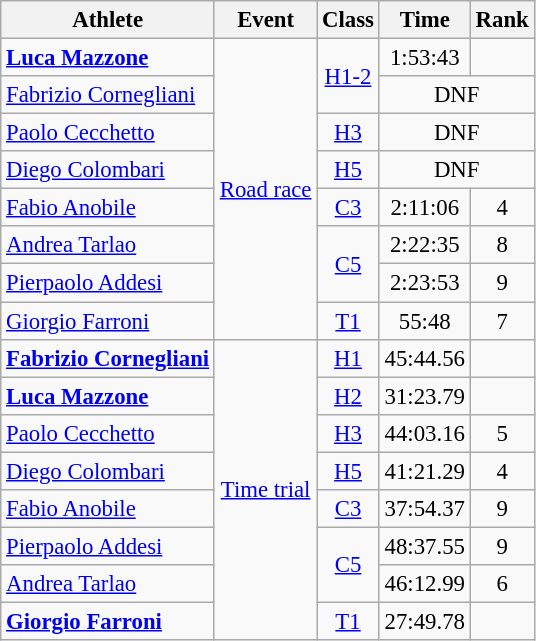<table class=wikitable style=font-size:95%;text-align:center>
<tr>
<th>Athlete</th>
<th>Event</th>
<th>Class</th>
<th>Time</th>
<th>Rank</th>
</tr>
<tr align=center>
<td align=left><strong><a href='#'>Luca Mazzone</a></strong></td>
<td align=left rowspan=8><a href='#'>Road race</a></td>
<td rowspan=2><a href='#'>H1-2</a></td>
<td>1:53:43</td>
<td></td>
</tr>
<tr align=center>
<td align=left><a href='#'>Fabrizio Cornegliani</a></td>
<td colspan=2>DNF</td>
</tr>
<tr align=center>
<td align=left><a href='#'>Paolo Cecchetto</a></td>
<td><a href='#'>H3</a></td>
<td colspan=2>DNF</td>
</tr>
<tr align=center>
<td align=left><a href='#'>Diego Colombari</a></td>
<td><a href='#'>H5</a></td>
<td colspan=2>DNF</td>
</tr>
<tr align=center>
<td align=left><a href='#'>Fabio Anobile</a></td>
<td><a href='#'>C3</a></td>
<td>2:11:06</td>
<td>4</td>
</tr>
<tr align=center>
<td align=left><a href='#'>Andrea Tarlao</a></td>
<td rowspan=2><a href='#'>C5</a></td>
<td>2:22:35</td>
<td>8</td>
</tr>
<tr align=center>
<td align=left><a href='#'>Pierpaolo Addesi</a></td>
<td>2:23:53</td>
<td>9</td>
</tr>
<tr align=center>
<td align=left><a href='#'>Giorgio Farroni</a></td>
<td><a href='#'>T1</a></td>
<td>55:48</td>
<td>7</td>
</tr>
<tr align=center>
<td align=left><strong><a href='#'>Fabrizio Cornegliani</a></strong></td>
<td rowspan=8><a href='#'>Time trial</a></td>
<td><a href='#'>H1</a></td>
<td>45:44.56</td>
<td></td>
</tr>
<tr align=center>
<td align=left><strong><a href='#'>Luca Mazzone</a></strong></td>
<td><a href='#'>H2</a></td>
<td>31:23.79</td>
<td></td>
</tr>
<tr align=center>
<td align=left><a href='#'>Paolo Cecchetto</a></td>
<td><a href='#'>H3</a></td>
<td>44:03.16</td>
<td>5</td>
</tr>
<tr align=center>
<td align=left><a href='#'>Diego Colombari</a></td>
<td><a href='#'>H5</a></td>
<td>41:21.29</td>
<td>4</td>
</tr>
<tr align=center>
<td align=left><a href='#'>Fabio Anobile</a></td>
<td><a href='#'>C3</a></td>
<td>37:54.37</td>
<td>9</td>
</tr>
<tr align=center>
<td align=left><a href='#'>Pierpaolo Addesi</a></td>
<td rowspan=2><a href='#'>C5</a></td>
<td>48:37.55</td>
<td>9</td>
</tr>
<tr align=center>
<td align=left><a href='#'>Andrea Tarlao</a></td>
<td>46:12.99</td>
<td>6</td>
</tr>
<tr align=center>
<td align=left><strong><a href='#'>Giorgio Farroni</a></strong></td>
<td><a href='#'>T1</a></td>
<td>27:49.78</td>
<td></td>
</tr>
</table>
